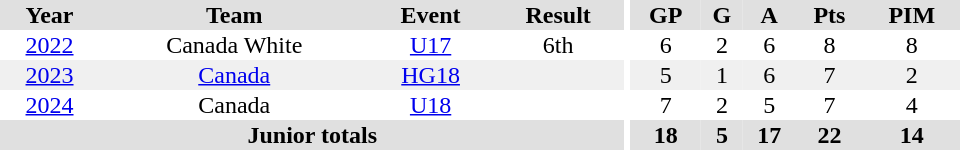<table border="0" cellpadding="1" cellspacing="0" ID="Table3" style="text-align:center; width:40em;">
<tr bgcolor="#e0e0e0">
<th>Year</th>
<th>Team</th>
<th>Event</th>
<th>Result</th>
<th rowspan="101" bgcolor="#ffffff"></th>
<th>GP</th>
<th>G</th>
<th>A</th>
<th>Pts</th>
<th>PIM</th>
</tr>
<tr>
<td><a href='#'>2022</a></td>
<td>Canada White</td>
<td><a href='#'>U17</a></td>
<td>6th</td>
<td>6</td>
<td>2</td>
<td>6</td>
<td>8</td>
<td>8</td>
</tr>
<tr bgcolor="f0f0f0">
<td><a href='#'>2023</a></td>
<td><a href='#'>Canada</a></td>
<td><a href='#'>HG18</a></td>
<td></td>
<td>5</td>
<td>1</td>
<td>6</td>
<td>7</td>
<td>2</td>
</tr>
<tr>
<td><a href='#'>2024</a></td>
<td>Canada</td>
<td><a href='#'>U18</a></td>
<td></td>
<td>7</td>
<td>2</td>
<td>5</td>
<td>7</td>
<td>4</td>
</tr>
<tr bgcolor="#e0e0e0">
<th colspan="4">Junior totals</th>
<th>18</th>
<th>5</th>
<th>17</th>
<th>22</th>
<th>14</th>
</tr>
</table>
